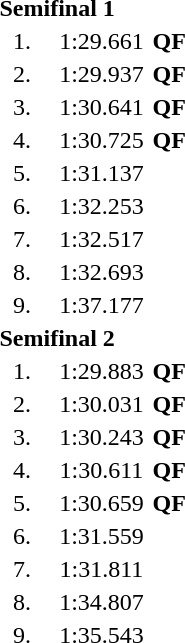<table style="text-align:center">
<tr>
<td colspan=4 align=left><strong>Semifinal 1</strong></td>
</tr>
<tr>
<td width=30>1.</td>
<td align=left></td>
<td width=60>1:29.661</td>
<td><strong>QF</strong></td>
</tr>
<tr>
<td>2.</td>
<td align=left></td>
<td>1:29.937</td>
<td><strong>QF</strong></td>
</tr>
<tr>
<td>3.</td>
<td align=left></td>
<td>1:30.641</td>
<td><strong>QF</strong></td>
</tr>
<tr>
<td>4.</td>
<td align=left></td>
<td>1:30.725</td>
<td><strong>QF</strong></td>
</tr>
<tr>
<td>5.</td>
<td align=left></td>
<td>1:31.137</td>
<td></td>
</tr>
<tr>
<td>6.</td>
<td align=left></td>
<td>1:32.253</td>
<td></td>
</tr>
<tr>
<td>7.</td>
<td align=left></td>
<td>1:32.517</td>
<td></td>
</tr>
<tr>
<td>8.</td>
<td align=left></td>
<td>1:32.693</td>
<td></td>
</tr>
<tr>
<td>9.</td>
<td align=left></td>
<td>1:37.177</td>
<td></td>
</tr>
<tr>
<td colspan=4 align=left><strong>Semifinal 2</strong></td>
</tr>
<tr>
<td width=30>1.</td>
<td align=left></td>
<td width=60>1:29.883</td>
<td><strong>QF</strong></td>
</tr>
<tr>
<td>2.</td>
<td align=left></td>
<td>1:30.031</td>
<td><strong>QF</strong></td>
</tr>
<tr>
<td>3.</td>
<td align=left></td>
<td>1:30.243</td>
<td><strong>QF</strong></td>
</tr>
<tr>
<td>4.</td>
<td align=left></td>
<td>1:30.611</td>
<td><strong>QF</strong></td>
</tr>
<tr>
<td>5.</td>
<td align=left></td>
<td>1:30.659</td>
<td><strong>QF</strong></td>
</tr>
<tr>
<td>6.</td>
<td align=left></td>
<td>1:31.559</td>
<td></td>
</tr>
<tr>
<td>7.</td>
<td align=left></td>
<td>1:31.811</td>
<td></td>
</tr>
<tr>
<td>8.</td>
<td align=left></td>
<td>1:34.807</td>
<td></td>
</tr>
<tr>
<td>9.</td>
<td align=left></td>
<td>1:35.543</td>
<td></td>
</tr>
</table>
